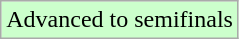<table class="wikitable">
<tr>
<td bgcolor="ccffcc">Advanced to semifinals</td>
</tr>
</table>
